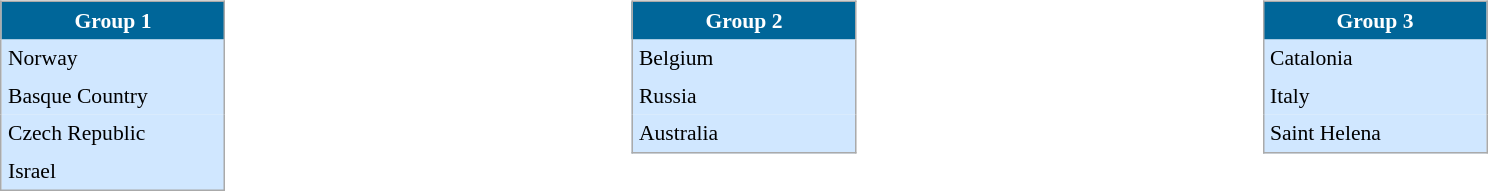<table width="100%">
<tr>
<td valign="top" width="30%"><br><table align=center cellpadding="4" cellspacing="0" style="background: #f9f9f9; border: 1px #aaa solid; border-collapse: collapse; font-size: 90%;" width=150>
<tr align=center bgcolor=#006699 style="color:white;">
<th width=100% colspan=2>Group 1</th>
</tr>
<tr align=center bgcolor=#D0E7FF>
<td align=left> Norway</td>
</tr>
<tr align=center bgcolor=#D0E7FF>
<td align=left> Basque Country</td>
</tr>
<tr align=center bgcolor=#D0E7FF>
<td align=left> Czech Republic</td>
</tr>
<tr align=center bgcolor=#D0E7FF>
<td align=left> Israel</td>
</tr>
</table>
</td>
<td valign="top" width="30%"><br><table align=center cellpadding="4" cellspacing="0" style="background: #f9f9f9; border: 1px #aaa solid; border-collapse: collapse; font-size: 90%;" width=150>
<tr align=center bgcolor=#006699 style="color:white;">
<th width=100% colspan=2>Group 2</th>
</tr>
<tr align=center bgcolor=#D0E7FF>
<td align=left> Belgium</td>
</tr>
<tr align=center bgcolor=#D0E7FF>
<td align=left> Russia</td>
</tr>
<tr align=center bgcolor=#D0E7FF>
<td align=left> Australia</td>
</tr>
</table>
</td>
<td valign="top" width="30%"><br><table align=center cellpadding="4" cellspacing="0" style="background: #f9f9f9; border: 1px #aaa solid; border-collapse: collapse; font-size: 90%;" width=150>
<tr align=center bgcolor=#006699 style="color:white;">
<th width=100% colspan=2>Group 3</th>
</tr>
<tr align=center bgcolor=#D0E7FF>
<td align=left> Catalonia</td>
</tr>
<tr align=center bgcolor=#D0E7FF>
<td align=left> Italy</td>
</tr>
<tr align=center bgcolor=#D0E7FF>
<td align=left> Saint Helena</td>
</tr>
</table>
</td>
</tr>
</table>
